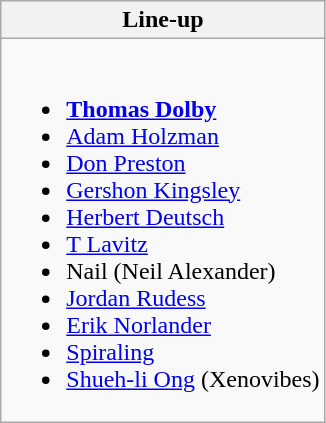<table class="wikitable">
<tr>
<th>Line-up</th>
</tr>
<tr style="vertical-align:top">
<td><br><ul><li><strong><a href='#'>Thomas Dolby</a></strong></li><li><a href='#'>Adam Holzman</a></li><li><a href='#'>Don Preston</a></li><li><a href='#'>Gershon Kingsley</a></li><li><a href='#'>Herbert Deutsch</a></li><li><a href='#'>T Lavitz</a></li><li>Nail (Neil Alexander)</li><li><a href='#'>Jordan Rudess</a></li><li><a href='#'>Erik Norlander</a></li><li><a href='#'>Spiraling</a></li><li><a href='#'>Shueh-li Ong</a> (Xenovibes)</li></ul></td>
</tr>
</table>
